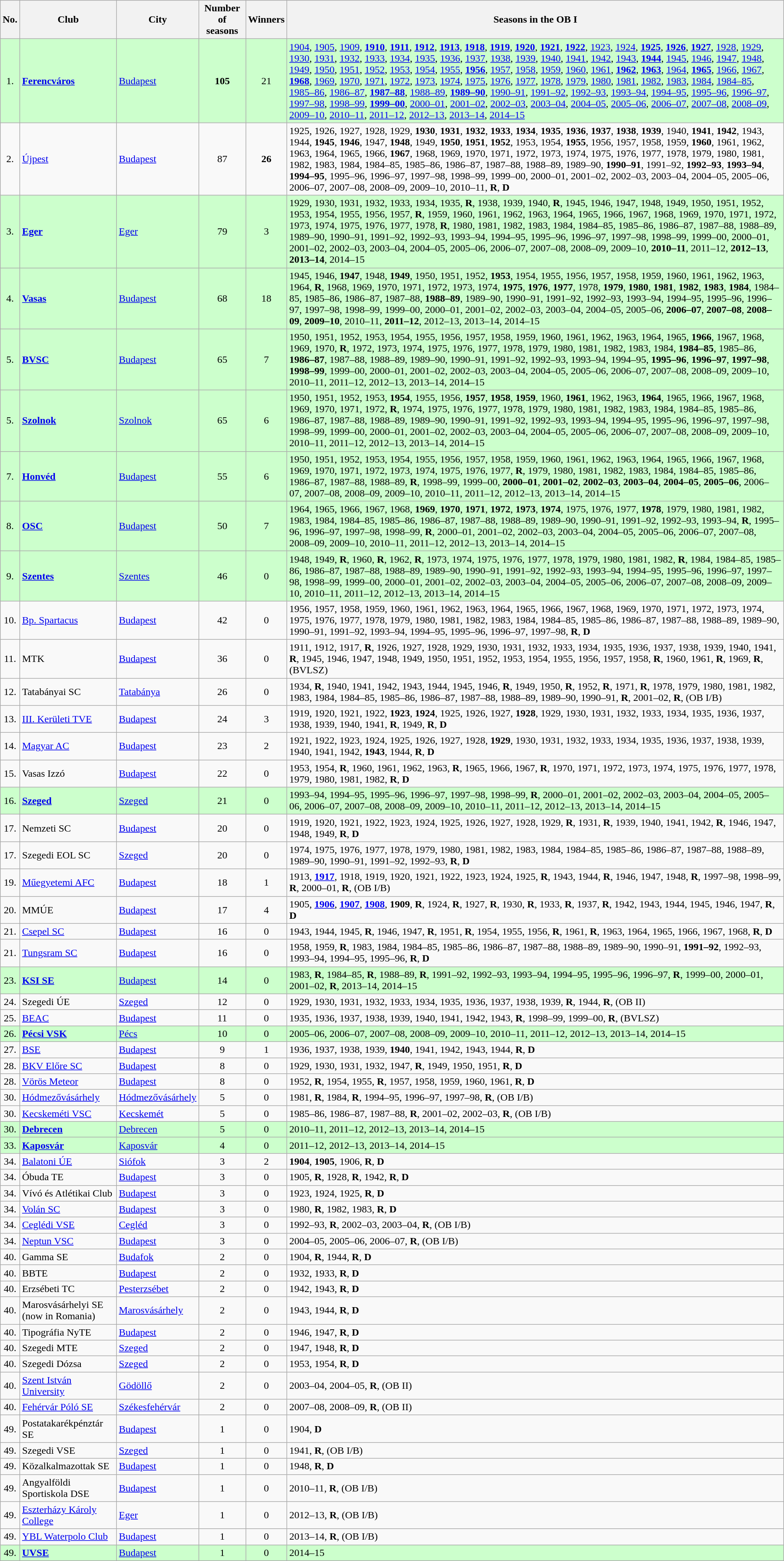<table class="wikitable">
<tr>
<th>No.</th>
<th>Club</th>
<th>City</th>
<th>Number of seasons</th>
<th>Winners</th>
<th>Seasons in the OB I</th>
</tr>
<tr style="background:#cfc;">
<td style="text-align: center;">1.</td>
<td><strong><a href='#'>Ferencváros</a></strong></td>
<td><a href='#'>Budapest</a></td>
<td style="text-align: center;"><strong>105</strong></td>
<td style="text-align: center;">21</td>
<td><a href='#'>1904</a>, <a href='#'>1905</a>, <a href='#'>1909</a>, <strong><a href='#'>1910</a></strong>, <strong><a href='#'>1911</a></strong>, <strong><a href='#'>1912</a></strong>, <strong><a href='#'>1913</a></strong>, <strong><a href='#'>1918</a></strong>, <strong><a href='#'>1919</a></strong>, <strong><a href='#'>1920</a></strong>, <strong><a href='#'>1921</a></strong>, <strong><a href='#'>1922</a></strong>, <a href='#'>1923</a>, <a href='#'>1924</a>, <strong><a href='#'>1925</a></strong>, <strong><a href='#'>1926</a></strong>, <strong><a href='#'>1927</a></strong>, <a href='#'>1928</a>, <a href='#'>1929</a>, <a href='#'>1930</a>, <a href='#'>1931</a>, <a href='#'>1932</a>, <a href='#'>1933</a>, <a href='#'>1934</a>, <a href='#'>1935</a>, <a href='#'>1936</a>, <a href='#'>1937</a>, <a href='#'>1938</a>, <a href='#'>1939</a>, <a href='#'>1940</a>, <a href='#'>1941</a>, <a href='#'>1942</a>, <a href='#'>1943</a>, <strong><a href='#'>1944</a></strong>, <a href='#'>1945</a>, <a href='#'>1946</a>, <a href='#'>1947</a>, <a href='#'>1948</a>, <a href='#'>1949</a>, <a href='#'>1950</a>, <a href='#'>1951</a>, <a href='#'>1952</a>, <a href='#'>1953</a>, <a href='#'>1954</a>, <a href='#'>1955</a>, <strong><a href='#'>1956</a></strong>, <a href='#'>1957</a>, <a href='#'>1958</a>, <a href='#'>1959</a>, <a href='#'>1960</a>, <a href='#'>1961</a>, <strong><a href='#'>1962</a></strong>, <strong><a href='#'>1963</a></strong>, <a href='#'>1964</a>, <strong><a href='#'>1965</a></strong>, <a href='#'>1966</a>, <a href='#'>1967</a>, <strong><a href='#'>1968</a></strong>, <a href='#'>1969</a>, <a href='#'>1970</a>, <a href='#'>1971</a>, <a href='#'>1972</a>, <a href='#'>1973</a>, <a href='#'>1974</a>, <a href='#'>1975</a>, <a href='#'>1976</a>, <a href='#'>1977</a>, <a href='#'>1978</a>, <a href='#'>1979</a>, <a href='#'>1980</a>, <a href='#'>1981</a>, <a href='#'>1982</a>, <a href='#'>1983</a>, <a href='#'>1984</a>, <a href='#'>1984–85</a>, <a href='#'>1985–86</a>, <a href='#'>1986–87</a>, <strong><a href='#'>1987–88</a></strong>, <a href='#'>1988–89</a>, <strong><a href='#'>1989–90</a></strong>, <a href='#'>1990–91</a>, <a href='#'>1991–92</a>, <a href='#'>1992–93</a>, <a href='#'>1993–94</a>, <a href='#'>1994–95</a>, <a href='#'>1995–96</a>, <a href='#'>1996–97</a>, <a href='#'>1997–98</a>, <a href='#'>1998–99</a>, <strong><a href='#'>1999–00</a></strong>, <a href='#'>2000–01</a>, <a href='#'>2001–02</a>, <a href='#'>2002–03</a>, <a href='#'>2003–04</a>, <a href='#'>2004–05</a>, <a href='#'>2005–06</a>, <a href='#'>2006–07</a>, <a href='#'>2007–08</a>, <a href='#'>2008–09</a>, <a href='#'>2009–10</a>, <a href='#'>2010–11</a>, <a href='#'>2011–12</a>, <a href='#'>2012–13</a>, <a href='#'>2013–14</a>, <a href='#'>2014–15</a></td>
</tr>
<tr>
<td style="text-align: center;">2.</td>
<td><a href='#'>Újpest</a></td>
<td><a href='#'>Budapest</a></td>
<td style="text-align: center;">87</td>
<td style="text-align: center;"><strong>26</strong></td>
<td>1925, 1926, 1927, 1928, 1929, <strong>1930</strong>, <strong>1931</strong>, <strong>1932</strong>, <strong>1933</strong>, <strong>1934</strong>, <strong>1935</strong>, <strong>1936</strong>, <strong>1937</strong>, <strong>1938</strong>, <strong>1939</strong>, 1940, <strong>1941</strong>, <strong>1942</strong>, 1943, 1944, <strong>1945</strong>, <strong>1946</strong>, 1947, <strong>1948</strong>, 1949, <strong>1950</strong>, <strong>1951</strong>, <strong>1952</strong>, 1953, 1954, <strong>1955</strong>, 1956, 1957, 1958, 1959, <strong>1960</strong>, 1961, 1962, 1963, 1964, 1965, 1966, <strong>1967</strong>, 1968, 1969, 1970, 1971, 1972, 1973, 1974, 1975, 1976, 1977, 1978, 1979, 1980, 1981, 1982, 1983, 1984, 1984–85, 1985–86, 1986–87, 1987–88, 1988–89, 1989–90, <strong>1990–91</strong>, 1991–92, <strong>1992–93</strong>, <strong>1993–94</strong>, <strong>1994–95</strong>, 1995–96, 1996–97, 1997–98, 1998–99, 1999–00, 2000–01, 2001–02, 2002–03, 2003–04, 2004–05, 2005–06, 2006–07, 2007–08, 2008–09, 2009–10, 2010–11, <strong>R</strong>, <strong>D</strong></td>
</tr>
<tr style="background:#cfc;">
<td style="text-align: center;">3.</td>
<td><strong><a href='#'>Eger</a></strong></td>
<td><a href='#'>Eger</a></td>
<td style="text-align: center;">79</td>
<td style="text-align: center;">3</td>
<td>1929, 1930, 1931, 1932, 1933, 1934, 1935, <strong>R</strong>, 1938, 1939, 1940, <strong>R</strong>, 1945, 1946, 1947, 1948, 1949, 1950, 1951, 1952, 1953, 1954, 1955, 1956, 1957, <strong>R</strong>, 1959, 1960, 1961, 1962, 1963, 1964, 1965, 1966, 1967, 1968, 1969, 1970, 1971, 1972, 1973, 1974, 1975, 1976, 1977, 1978, <strong>R</strong>, 1980, 1981, 1982, 1983, 1984, 1984–85, 1985–86, 1986–87, 1987–88, 1988–89, 1989–90, 1990–91, 1991–92, 1992–93, 1993–94, 1994–95, 1995–96, 1996–97, 1997–98, 1998–99, 1999–00, 2000–01, 2001–02, 2002–03, 2003–04, 2004–05, 2005–06, 2006–07, 2007–08, 2008–09, 2009–10, <strong>2010–11</strong>, 2011–12, <strong>2012–13</strong>, <strong>2013–14</strong>, 2014–15</td>
</tr>
<tr style="background:#cfc;">
<td style="text-align: center;">4.</td>
<td><strong><a href='#'>Vasas</a></strong></td>
<td><a href='#'>Budapest</a></td>
<td style="text-align: center;">68</td>
<td style="text-align: center;">18</td>
<td>1945, 1946, <strong>1947</strong>, 1948, <strong>1949</strong>, 1950, 1951, 1952, <strong>1953</strong>, 1954, 1955, 1956, 1957, 1958, 1959, 1960, 1961, 1962, 1963, 1964, <strong>R</strong>, 1968, 1969, 1970, 1971, 1972, 1973, 1974, <strong>1975</strong>, <strong>1976</strong>, <strong>1977</strong>, 1978, <strong>1979</strong>,  <strong>1980</strong>, <strong>1981</strong>, <strong>1982</strong>, <strong>1983</strong>, <strong>1984</strong>, 1984–85, 1985–86, 1986–87, 1987–88, <strong>1988–89</strong>, 1989–90, 1990–91, 1991–92, 1992–93, 1993–94, 1994–95, 1995–96, 1996–97, 1997–98, 1998–99, 1999–00, 2000–01, 2001–02, 2002–03, 2003–04, 2004–05, 2005–06, <strong>2006–07</strong>, <strong>2007–08</strong>, <strong>2008–09</strong>, <strong>2009–10</strong>, 2010–11, <strong>2011–12</strong>, 2012–13, 2013–14, 2014–15</td>
</tr>
<tr style="background:#cfc;">
<td style="text-align: center;">5.</td>
<td><strong><a href='#'>BVSC</a></strong></td>
<td><a href='#'>Budapest</a></td>
<td style="text-align: center;">65</td>
<td style="text-align: center;">7</td>
<td>1950, 1951, 1952, 1953, 1954, 1955, 1956, 1957, 1958, 1959, 1960, 1961, 1962, 1963, 1964, 1965, <strong>1966</strong>, 1967, 1968, 1969, 1970, <strong>R</strong>, 1972, 1973, 1974, 1975, 1976, 1977, 1978, 1979, 1980, 1981, 1982, 1983, 1984, <strong>1984–85</strong>, 1985–86, <strong>1986–87</strong>, 1987–88, 1988–89, 1989–90, 1990–91, 1991–92, 1992–93, 1993–94, 1994–95, <strong>1995–96</strong>, <strong>1996–97</strong>, <strong>1997–98</strong>, <strong>1998–99</strong>, 1999–00, 2000–01, 2001–02, 2002–03, 2003–04, 2004–05, 2005–06, 2006–07, 2007–08, 2008–09, 2009–10, 2010–11, 2011–12, 2012–13, 2013–14, 2014–15</td>
</tr>
<tr style="background:#cfc;">
<td style="text-align: center;">5.</td>
<td><strong><a href='#'>Szolnok</a></strong></td>
<td><a href='#'>Szolnok</a></td>
<td style="text-align: center;">65</td>
<td style="text-align: center;">6</td>
<td>1950, 1951, 1952, 1953, <strong>1954</strong>, 1955, 1956, <strong>1957</strong>, <strong>1958</strong>, <strong>1959</strong>, 1960, <strong>1961</strong>, 1962, 1963, <strong>1964</strong>, 1965, 1966, 1967, 1968, 1969, 1970, 1971, 1972, <strong>R</strong>, 1974, 1975, 1976, 1977, 1978, 1979, 1980, 1981, 1982, 1983, 1984, 1984–85, 1985–86, 1986–87, 1987–88, 1988–89, 1989–90, 1990–91, 1991–92, 1992–93, 1993–94, 1994–95, 1995–96, 1996–97, 1997–98, 1998–99, 1999–00, 2000–01, 2001–02, 2002–03, 2003–04, 2004–05, 2005–06, 2006–07, 2007–08, 2008–09, 2009–10, 2010–11, 2011–12, 2012–13, 2013–14, 2014–15</td>
</tr>
<tr style="background:#cfc;">
<td style="text-align: center;">7.</td>
<td><strong><a href='#'>Honvéd</a></strong></td>
<td><a href='#'>Budapest</a></td>
<td style="text-align: center;">55</td>
<td style="text-align: center;">6</td>
<td>1950, 1951, 1952, 1953, 1954, 1955, 1956, 1957, 1958, 1959, 1960, 1961, 1962, 1963, 1964, 1965, 1966, 1967, 1968, 1969, 1970, 1971, 1972, 1973, 1974, 1975, 1976, 1977, <strong>R</strong>, 1979, 1980, 1981, 1982, 1983, 1984, 1984–85, 1985–86, 1986–87, 1987–88, 1988–89, <strong>R</strong>, 1998–99, 1999–00, <strong>2000–01</strong>, <strong>2001–02</strong>, <strong>2002–03</strong>, <strong>2003–04</strong>, <strong>2004–05</strong>, <strong>2005–06</strong>, 2006–07, 2007–08, 2008–09, 2009–10, 2010–11, 2011–12, 2012–13, 2013–14, 2014–15</td>
</tr>
<tr style="background:#cfc;">
<td style="text-align: center;">8.</td>
<td><strong><a href='#'>OSC</a></strong></td>
<td><a href='#'>Budapest</a></td>
<td style="text-align: center;">50</td>
<td style="text-align: center;">7</td>
<td>1964, 1965, 1966, 1967, 1968, <strong>1969</strong>, <strong>1970</strong>, <strong>1971</strong>, <strong>1972</strong>, <strong>1973</strong>, <strong>1974</strong>, 1975, 1976, 1977, <strong>1978</strong>, 1979, 1980, 1981, 1982, 1983, 1984, 1984–85, 1985–86, 1986–87, 1987–88, 1988–89, 1989–90, 1990–91, 1991–92, 1992–93, 1993–94, <strong>R</strong>, 1995–96, 1996–97, 1997–98, 1998–99, <strong>R</strong>, 2000–01, 2001–02, 2002–03, 2003–04, 2004–05, 2005–06, 2006–07, 2007–08, 2008–09, 2009–10, 2010–11, 2011–12, 2012–13, 2013–14, 2014–15</td>
</tr>
<tr style="background:#cfc;">
<td style="text-align: center;">9.</td>
<td><strong><a href='#'>Szentes</a></strong></td>
<td><a href='#'>Szentes</a></td>
<td style="text-align: center;">46</td>
<td style="text-align: center;">0</td>
<td>1948, 1949, <strong>R</strong>, 1960, <strong>R</strong>, 1962, <strong>R</strong>, 1973, 1974, 1975, 1976, 1977, 1978, 1979, 1980, 1981, 1982, <strong>R</strong>, 1984, 1984–85, 1985–86, 1986–87, 1987–88, 1988–89, 1989–90, 1990–91, 1991–92, 1992–93, 1993–94, 1994–95, 1995–96, 1996–97, 1997–98, 1998–99, 1999–00, 2000–01, 2001–02, 2002–03, 2003–04, 2004–05, 2005–06, 2006–07, 2007–08, 2008–09, 2009–10, 2010–11, 2011–12, 2012–13, 2013–14, 2014–15</td>
</tr>
<tr>
<td style="text-align: center;">10.</td>
<td><a href='#'>Bp. Spartacus</a></td>
<td><a href='#'>Budapest</a></td>
<td style="text-align: center;">42</td>
<td style="text-align: center;">0</td>
<td>1956, 1957, 1958, 1959, 1960, 1961, 1962, 1963, 1964, 1965, 1966, 1967, 1968, 1969, 1970, 1971, 1972, 1973, 1974, 1975, 1976, 1977, 1978, 1979, 1980, 1981, 1982, 1983, 1984, 1984–85, 1985–86, 1986–87, 1987–88, 1988–89, 1989–90, 1990–91, 1991–92, 1993–94, 1994–95, 1995–96, 1996–97, 1997–98, <strong>R</strong>, <strong>D</strong></td>
</tr>
<tr>
<td style="text-align: center;">11.</td>
<td>MTK</td>
<td><a href='#'>Budapest</a></td>
<td style="text-align: center;">36</td>
<td style="text-align: center;">0</td>
<td>1911, 1912, 1917, <strong>R</strong>, 1926, 1927, 1928, 1929, 1930, 1931, 1932, 1933, 1934, 1935, 1936, 1937, 1938, 1939, 1940, 1941, <strong>R</strong>, 1945, 1946, 1947, 1948, 1949, 1950, 1951, 1952, 1953, 1954, 1955, 1956, 1957, 1958, <strong>R</strong>, 1960, 1961, <strong>R</strong>, 1969, <strong>R</strong>, (BVLSZ)</td>
</tr>
<tr>
<td style="text-align: center;">12.</td>
<td>Tatabányai SC</td>
<td><a href='#'>Tatabánya</a></td>
<td style="text-align: center;">26</td>
<td style="text-align: center;">0</td>
<td>1934, <strong>R</strong>, 1940, 1941, 1942, 1943, 1944, 1945, 1946, <strong>R</strong>, 1949, 1950, <strong>R</strong>, 1952, <strong>R</strong>, 1971, <strong>R</strong>, 1978, 1979, 1980, 1981, 1982, 1983, 1984, 1984–85, 1985–86, 1986–87, 1987–88, 1988–89, 1989–90, 1990–91, <strong>R</strong>, 2001–02, <strong>R</strong>, (OB I/B)</td>
</tr>
<tr>
<td style="text-align: center;">13.</td>
<td><a href='#'>III. Kerületi TVE</a></td>
<td><a href='#'>Budapest</a></td>
<td style="text-align: center;">24</td>
<td style="text-align: center;">3</td>
<td>1919, 1920, 1921, 1922, <strong>1923</strong>, <strong>1924</strong>, 1925, 1926, 1927, <strong>1928</strong>, 1929, 1930, 1931, 1932, 1933, 1934, 1935, 1936, 1937, 1938, 1939, 1940, 1941, <strong>R</strong>, 1949, <strong>R</strong>, <strong>D</strong></td>
</tr>
<tr>
<td style="text-align: center;">14.</td>
<td><a href='#'>Magyar AC</a></td>
<td><a href='#'>Budapest</a></td>
<td style="text-align: center;">23</td>
<td style="text-align: center;">2</td>
<td>1921, 1922, 1923, 1924, 1925, 1926, 1927, 1928, <strong>1929</strong>, 1930, 1931, 1932, 1933, 1934, 1935, 1936, 1937, 1938, 1939, 1940, 1941, 1942, <strong>1943</strong>, 1944, <strong>R</strong>, <strong>D</strong></td>
</tr>
<tr>
<td style="text-align: center;">15.</td>
<td>Vasas Izzó</td>
<td><a href='#'>Budapest</a></td>
<td style="text-align: center;">22</td>
<td style="text-align: center;">0</td>
<td>1953, 1954, <strong>R</strong>, 1960, 1961, 1962, 1963, <strong>R</strong>, 1965, 1966, 1967, <strong>R</strong>, 1970, 1971, 1972, 1973, 1974, 1975, 1976, 1977, 1978, 1979, 1980, 1981, 1982, <strong>R</strong>, <strong>D</strong></td>
</tr>
<tr style="background:#cfc;">
<td style="text-align: center;">16.</td>
<td><strong><a href='#'>Szeged</a></strong></td>
<td><a href='#'>Szeged</a></td>
<td style="text-align: center;">21</td>
<td style="text-align: center;">0</td>
<td>1993–94, 1994–95, 1995–96, 1996–97, 1997–98, 1998–99, <strong>R</strong>, 2000–01, 2001–02, 2002–03, 2003–04, 2004–05, 2005–06, 2006–07, 2007–08, 2008–09, 2009–10, 2010–11, 2011–12, 2012–13, 2013–14, 2014–15</td>
</tr>
<tr>
<td style="text-align: center;">17.</td>
<td>Nemzeti SC</td>
<td><a href='#'>Budapest</a></td>
<td style="text-align: center;">20</td>
<td style="text-align: center;">0</td>
<td>1919, 1920, 1921, 1922, 1923, 1924, 1925, 1926, 1927, 1928, 1929, <strong>R</strong>, 1931, <strong>R</strong>, 1939, 1940, 1941, 1942, <strong>R</strong>, 1946, 1947, 1948, 1949, <strong>R</strong>, <strong>D</strong></td>
</tr>
<tr>
<td style="text-align: center;">17.</td>
<td>Szegedi EOL SC</td>
<td><a href='#'>Szeged</a></td>
<td style="text-align: center;">20</td>
<td style="text-align: center;">0</td>
<td>1974, 1975, 1976, 1977, 1978, 1979, 1980, 1981, 1982, 1983, 1984, 1984–85, 1985–86, 1986–87, 1987–88, 1988–89, 1989–90, 1990–91, 1991–92, 1992–93, <strong>R</strong>, <strong>D</strong></td>
</tr>
<tr>
<td style="text-align: center;">19.</td>
<td><a href='#'>Műegyetemi AFC</a></td>
<td><a href='#'>Budapest</a></td>
<td style="text-align: center;">18</td>
<td style="text-align: center;">1</td>
<td>1913, <strong><a href='#'>1917</a></strong>, 1918, 1919, 1920, 1921, 1922, 1923, 1924, 1925, <strong>R</strong>, 1943, 1944, <strong>R</strong>, 1946, 1947, 1948, <strong>R</strong>, 1997–98, 1998–99, <strong>R</strong>, 2000–01, <strong>R</strong>, (OB I/B)</td>
</tr>
<tr>
<td style="text-align: center;">20.</td>
<td>MMÚE</td>
<td><a href='#'>Budapest</a></td>
<td style="text-align: center;">17</td>
<td style="text-align: center;">4</td>
<td>1905, <strong><a href='#'>1906</a></strong>, <strong><a href='#'>1907</a></strong>, <strong><a href='#'>1908</a></strong>, <strong>1909</strong>, <strong>R</strong>, 1924, <strong>R</strong>, 1927, <strong>R</strong>, 1930, <strong>R</strong>, 1933, <strong>R</strong>, 1937, <strong>R</strong>, 1942, 1943, 1944, 1945, 1946, 1947, <strong>R</strong>, <strong>D</strong></td>
</tr>
<tr>
<td style="text-align: center;">21.</td>
<td><a href='#'>Csepel SC</a></td>
<td><a href='#'>Budapest</a></td>
<td style="text-align: center;">16</td>
<td style="text-align: center;">0</td>
<td>1943, 1944, 1945, <strong>R</strong>, 1946, 1947, <strong>R</strong>, 1951, <strong>R</strong>, 1954, 1955, 1956, <strong>R</strong>, 1961, <strong>R</strong>, 1963, 1964, 1965, 1966, 1967, 1968, <strong>R</strong>, <strong>D</strong></td>
</tr>
<tr>
<td style="text-align: center;">21.</td>
<td><a href='#'>Tungsram SC</a></td>
<td><a href='#'>Budapest</a></td>
<td style="text-align: center;">16</td>
<td style="text-align: center;">0</td>
<td>1958, 1959, <strong>R</strong>, 1983, 1984, 1984–85, 1985–86, 1986–87, 1987–88, 1988–89, 1989–90, 1990–91, <strong>1991–92</strong>, 1992–93, 1993–94, 1994–95, 1995–96, <strong>R</strong>, <strong>D</strong></td>
</tr>
<tr style="background:#cfc;">
<td style="text-align: center;">23.</td>
<td><strong><a href='#'>KSI SE</a></strong></td>
<td><a href='#'>Budapest</a></td>
<td style="text-align: center;">14</td>
<td style="text-align: center;">0</td>
<td>1983, <strong>R</strong>, 1984–85, <strong>R</strong>, 1988–89, <strong>R</strong>, 1991–92, 1992–93, 1993–94, 1994–95, 1995–96, 1996–97, <strong>R</strong>, 1999–00, 2000–01, 2001–02, <strong>R</strong>, 2013–14, 2014–15</td>
</tr>
<tr>
<td style="text-align: center;">24.</td>
<td>Szegedi ÚE</td>
<td><a href='#'>Szeged</a></td>
<td style="text-align: center;">12</td>
<td style="text-align: center;">0</td>
<td>1929, 1930, 1931, 1932, 1933, 1934, 1935, 1936, 1937, 1938, 1939, <strong>R</strong>, 1944, <strong>R</strong>, (OB II)</td>
</tr>
<tr>
<td style="text-align: center;">25.</td>
<td><a href='#'>BEAC</a></td>
<td><a href='#'>Budapest</a></td>
<td style="text-align: center;">11</td>
<td style="text-align: center;">0</td>
<td>1935, 1936, 1937, 1938, 1939, 1940, 1941, 1942, 1943, <strong>R</strong>, 1998–99, 1999–00, <strong>R</strong>, (BVLSZ)</td>
</tr>
<tr style="background:#cfc;">
<td style="text-align: center;">26.</td>
<td><strong><a href='#'>Pécsi VSK</a></strong></td>
<td><a href='#'>Pécs</a></td>
<td style="text-align: center;">10</td>
<td style="text-align: center;">0</td>
<td>2005–06, 2006–07, 2007–08, 2008–09, 2009–10, 2010–11, 2011–12, 2012–13, 2013–14, 2014–15</td>
</tr>
<tr>
<td style="text-align: center;">27.</td>
<td><a href='#'>BSE</a></td>
<td><a href='#'>Budapest</a></td>
<td style="text-align: center;">9</td>
<td style="text-align: center;">1</td>
<td>1936, 1937, 1938, 1939, <strong>1940</strong>, 1941, 1942, 1943, 1944, <strong>R</strong>, <strong>D</strong></td>
</tr>
<tr>
<td style="text-align: center;">28.</td>
<td><a href='#'>BKV Előre SC</a></td>
<td><a href='#'>Budapest</a></td>
<td style="text-align: center;">8</td>
<td style="text-align: center;">0</td>
<td>1929, 1930, 1931, 1932, 1947, <strong>R</strong>, 1949, 1950, 1951, <strong>R</strong>, <strong>D</strong></td>
</tr>
<tr>
<td style="text-align: center;">28.</td>
<td><a href='#'>Vörös Meteor</a></td>
<td><a href='#'>Budapest</a></td>
<td style="text-align: center;">8</td>
<td style="text-align: center;">0</td>
<td>1952, <strong>R</strong>,  1954, 1955, <strong>R</strong>, 1957, 1958, 1959, 1960, 1961, <strong>R</strong>, <strong>D</strong></td>
</tr>
<tr>
<td style="text-align: center;">30.</td>
<td><a href='#'>Hódmezővásárhely</a></td>
<td><a href='#'>Hódmezővásárhely</a></td>
<td style="text-align: center;">5</td>
<td style="text-align: center;">0</td>
<td>1981, <strong>R</strong>, 1984, <strong>R</strong>, 1994–95, 1996–97, 1997–98, <strong>R</strong>, (OB I/B)</td>
</tr>
<tr>
<td style="text-align: center;">30.</td>
<td><a href='#'>Kecskeméti VSC</a></td>
<td><a href='#'>Kecskemét</a></td>
<td style="text-align: center;">5</td>
<td style="text-align: center;">0</td>
<td>1985–86, 1986–87, 1987–88, <strong>R</strong>, 2001–02, 2002–03, <strong>R</strong>, (OB I/B)</td>
</tr>
<tr style="background:#cfc;">
<td style="text-align: center;">30.</td>
<td><strong><a href='#'>Debrecen</a></strong></td>
<td><a href='#'>Debrecen</a></td>
<td style="text-align: center;">5</td>
<td style="text-align: center;">0</td>
<td>2010–11, 2011–12, 2012–13, 2013–14, 2014–15</td>
</tr>
<tr style="background:#cfc;">
<td style="text-align: center;">33.</td>
<td><strong><a href='#'>Kaposvár</a></strong></td>
<td><a href='#'>Kaposvár</a></td>
<td style="text-align: center;">4</td>
<td style="text-align: center;">0</td>
<td>2011–12, 2012–13, 2013–14, 2014–15</td>
</tr>
<tr>
<td style="text-align: center;">34.</td>
<td><a href='#'>Balatoni ÚE</a></td>
<td><a href='#'>Siófok</a></td>
<td style="text-align: center;">3</td>
<td style="text-align: center;">2</td>
<td><strong>1904</strong>, <strong>1905</strong>, 1906, <strong>R</strong>, <strong>D</strong></td>
</tr>
<tr>
<td style="text-align: center;">34.</td>
<td>Óbuda TE</td>
<td><a href='#'>Budapest</a></td>
<td style="text-align: center;">3</td>
<td style="text-align: center;">0</td>
<td>1905, <strong>R</strong>, 1928, <strong>R</strong>, 1942, <strong>R</strong>, <strong>D</strong></td>
</tr>
<tr>
<td style="text-align: center;">34.</td>
<td>Vívó és Atlétikai Club</td>
<td><a href='#'>Budapest</a></td>
<td style="text-align: center;">3</td>
<td style="text-align: center;">0</td>
<td>1923, 1924, 1925, <strong>R</strong>, <strong>D</strong></td>
</tr>
<tr>
<td style="text-align: center;">34.</td>
<td><a href='#'>Volán SC</a></td>
<td><a href='#'>Budapest</a></td>
<td style="text-align: center;">3</td>
<td style="text-align: center;">0</td>
<td>1980, <strong>R</strong>, 1982, 1983, <strong>R</strong>, <strong>D</strong></td>
</tr>
<tr>
<td style="text-align: center;">34.</td>
<td><a href='#'>Ceglédi VSE</a></td>
<td><a href='#'>Cegléd</a></td>
<td style="text-align: center;">3</td>
<td style="text-align: center;">0</td>
<td>1992–93, <strong>R</strong>, 2002–03, 2003–04, <strong>R</strong>, (OB I/B)</td>
</tr>
<tr>
<td style="text-align: center;">34.</td>
<td><a href='#'>Neptun VSC</a></td>
<td><a href='#'>Budapest</a></td>
<td style="text-align: center;">3</td>
<td style="text-align: center;">0</td>
<td>2004–05, 2005–06, 2006–07, <strong>R</strong>, (OB I/B)</td>
</tr>
<tr>
<td style="text-align: center;">40.</td>
<td>Gamma SE</td>
<td><a href='#'>Budafok</a></td>
<td style="text-align: center;">2</td>
<td style="text-align: center;">0</td>
<td>1904, <strong>R</strong>, 1944, <strong>R</strong>, <strong>D</strong></td>
</tr>
<tr>
<td style="text-align: center;">40.</td>
<td>BBTE</td>
<td><a href='#'>Budapest</a></td>
<td style="text-align: center;">2</td>
<td style="text-align: center;">0</td>
<td>1932, 1933, <strong>R</strong>, <strong>D</strong></td>
</tr>
<tr>
<td style="text-align: center;">40.</td>
<td>Erzsébeti TC</td>
<td><a href='#'>Pesterzsébet</a></td>
<td style="text-align: center;">2</td>
<td style="text-align: center;">0</td>
<td>1942, 1943, <strong>R</strong>, <strong>D</strong></td>
</tr>
<tr>
<td style="text-align: center;">40.</td>
<td>Marosvásárhelyi SE  (now in Romania)</td>
<td><a href='#'>Marosvásárhely</a></td>
<td style="text-align: center;">2</td>
<td style="text-align: center;">0</td>
<td>1943, 1944, <strong>R</strong>, <strong>D</strong></td>
</tr>
<tr>
<td style="text-align: center;">40.</td>
<td>Tipográfia NyTE</td>
<td><a href='#'>Budapest</a></td>
<td style="text-align: center;">2</td>
<td style="text-align: center;">0</td>
<td>1946, 1947, <strong>R</strong>, <strong>D</strong></td>
</tr>
<tr>
<td style="text-align: center;">40.</td>
<td>Szegedi MTE</td>
<td><a href='#'>Szeged</a></td>
<td style="text-align: center;">2</td>
<td style="text-align: center;">0</td>
<td>1947, 1948, <strong>R</strong>, <strong>D</strong></td>
</tr>
<tr>
<td style="text-align: center;">40.</td>
<td>Szegedi Dózsa</td>
<td><a href='#'>Szeged</a></td>
<td style="text-align: center;">2</td>
<td style="text-align: center;">0</td>
<td>1953, 1954, <strong>R</strong>, <strong>D</strong></td>
</tr>
<tr>
<td style="text-align: center;">40.</td>
<td><a href='#'>Szent István University</a></td>
<td><a href='#'>Gödöllő</a></td>
<td style="text-align: center;">2</td>
<td style="text-align: center;">0</td>
<td>2003–04, 2004–05, <strong>R</strong>, (OB II)</td>
</tr>
<tr>
<td style="text-align: center;">40.</td>
<td><a href='#'>Fehérvár Póló SE</a></td>
<td><a href='#'>Székesfehérvár</a></td>
<td style="text-align: center;">2</td>
<td style="text-align: center;">0</td>
<td>2007–08, 2008–09, <strong>R</strong>, (OB II)</td>
</tr>
<tr>
<td style="text-align: center;">49.</td>
<td>Postatakarékpénztár SE</td>
<td><a href='#'>Budapest</a></td>
<td style="text-align: center;">1</td>
<td style="text-align: center;">0</td>
<td>1904, <strong>D</strong></td>
</tr>
<tr>
<td style="text-align: center;">49.</td>
<td>Szegedi VSE</td>
<td><a href='#'>Szeged</a></td>
<td style="text-align: center;">1</td>
<td style="text-align: center;">0</td>
<td>1941, <strong>R</strong>, (OB I/B)</td>
</tr>
<tr>
<td style="text-align: center;">49.</td>
<td>Közalkalmazottak SE</td>
<td><a href='#'>Budapest</a></td>
<td style="text-align: center;">1</td>
<td style="text-align: center;">0</td>
<td>1948, <strong>R</strong>, <strong>D</strong></td>
</tr>
<tr>
<td style="text-align: center;">49.</td>
<td>Angyalföldi Sportiskola DSE</td>
<td><a href='#'>Budapest</a></td>
<td style="text-align: center;">1</td>
<td style="text-align: center;">0</td>
<td>2010–11, <strong>R</strong>, (OB I/B)</td>
</tr>
<tr>
<td style="text-align: center;">49.</td>
<td><a href='#'>Eszterházy Károly College</a></td>
<td><a href='#'>Eger</a></td>
<td style="text-align: center;">1</td>
<td style="text-align: center;">0</td>
<td>2012–13, <strong>R</strong>, (OB I/B)</td>
</tr>
<tr>
<td style="text-align: center;">49.</td>
<td><a href='#'>YBL Waterpolo Club</a></td>
<td><a href='#'>Budapest</a></td>
<td style="text-align: center;">1</td>
<td style="text-align: center;">0</td>
<td>2013–14, <strong>R</strong>, (OB I/B)</td>
</tr>
<tr style="background:#cfc;">
<td style="text-align: center;">49.</td>
<td><strong><a href='#'>UVSE</a></strong></td>
<td><a href='#'>Budapest</a></td>
<td style="text-align: center;">1</td>
<td style="text-align: center;">0</td>
<td>2014–15</td>
</tr>
</table>
